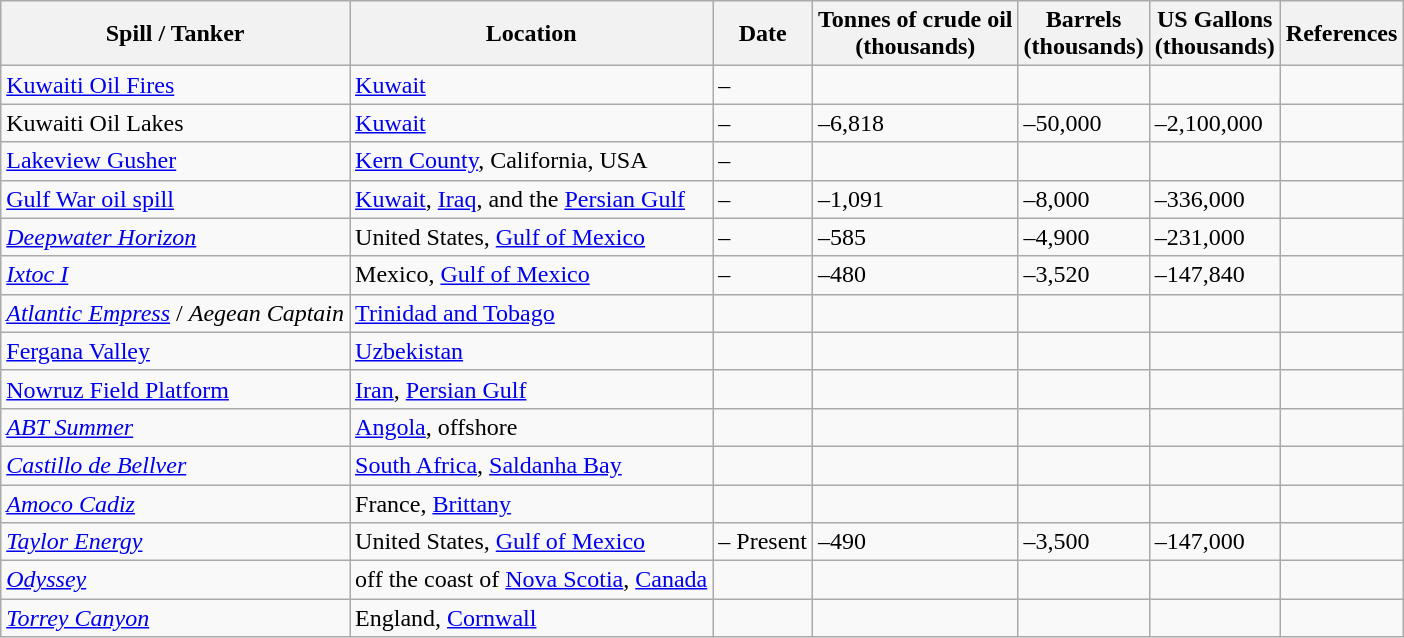<table class="wikitable sortable" style="text-align:left">
<tr>
<th>Spill / Tanker</th>
<th>Location</th>
<th>Date</th>
<th>Tonnes of crude oil<br>(thousands)</th>
<th>Barrels<br>(thousands)</th>
<th>US Gallons<br>(thousands)</th>
<th>References</th>
</tr>
<tr>
<td><a href='#'>Kuwaiti Oil Fires</a></td>
<td><a href='#'>Kuwait</a></td>
<td> – </td>
<td></td>
<td></td>
<td></td>
<td></td>
</tr>
<tr>
<td>Kuwaiti Oil Lakes</td>
<td><a href='#'>Kuwait</a></td>
<td> – </td>
<td>–6,818</td>
<td>–50,000</td>
<td>–2,100,000</td>
<td></td>
</tr>
<tr>
<td><a href='#'>Lakeview Gusher</a></td>
<td><a href='#'>Kern County</a>, California, USA</td>
<td> – </td>
<td></td>
<td></td>
<td></td>
<td></td>
</tr>
<tr>
<td><a href='#'>Gulf War oil spill</a></td>
<td><a href='#'>Kuwait</a>, <a href='#'>Iraq</a>, and the <a href='#'>Persian Gulf</a></td>
<td> – </td>
<td>–1,091</td>
<td>–8,000</td>
<td>–336,000</td>
<td></td>
</tr>
<tr>
<td><a href='#'><em>Deepwater Horizon</em></a></td>
<td>United States, <a href='#'>Gulf of Mexico</a></td>
<td> – </td>
<td>–585</td>
<td>–4,900</td>
<td>–231,000</td>
<td></td>
</tr>
<tr>
<td><a href='#'><em>Ixtoc I</em></a></td>
<td>Mexico, <a href='#'>Gulf of Mexico</a></td>
<td> – </td>
<td>–480</td>
<td>–3,520</td>
<td>–147,840</td>
<td></td>
</tr>
<tr>
<td><em><a href='#'>Atlantic Empress</a></em> / <em>Aegean Captain</em></td>
<td><a href='#'>Trinidad and Tobago</a></td>
<td></td>
<td></td>
<td></td>
<td></td>
<td></td>
</tr>
<tr>
<td><a href='#'>Fergana Valley</a></td>
<td><a href='#'>Uzbekistan</a></td>
<td></td>
<td></td>
<td></td>
<td></td>
<td></td>
</tr>
<tr>
<td><a href='#'>Nowruz Field Platform</a></td>
<td><a href='#'>Iran</a>, <a href='#'>Persian Gulf</a></td>
<td></td>
<td></td>
<td></td>
<td></td>
<td></td>
</tr>
<tr>
<td><em><a href='#'>ABT Summer</a></em></td>
<td><a href='#'>Angola</a>,  offshore</td>
<td></td>
<td></td>
<td></td>
<td></td>
<td></td>
</tr>
<tr>
<td><em><a href='#'>Castillo de Bellver</a></em></td>
<td><a href='#'>South Africa</a>, <a href='#'>Saldanha Bay</a></td>
<td></td>
<td></td>
<td></td>
<td></td>
<td></td>
</tr>
<tr>
<td><em><a href='#'>Amoco Cadiz</a></em></td>
<td>France, <a href='#'>Brittany</a></td>
<td></td>
<td></td>
<td></td>
<td></td>
<td></td>
</tr>
<tr>
<td><a href='#'><em>Taylor Energy</em></a></td>
<td>United States, <a href='#'>Gulf of Mexico</a></td>
<td> – Present</td>
<td>–490</td>
<td>–3,500</td>
<td>–147,000</td>
<td></td>
</tr>
<tr>
<td><a href='#'><em>Odyssey</em></a></td>
<td>off the coast of <a href='#'>Nova Scotia</a>, <a href='#'>Canada</a></td>
<td></td>
<td></td>
<td></td>
<td></td>
<td></td>
</tr>
<tr>
<td><a href='#'><em>Torrey Canyon</em></a></td>
<td>England, <a href='#'>Cornwall</a></td>
<td></td>
<td></td>
<td></td>
<td></td>
<td></td>
</tr>
</table>
